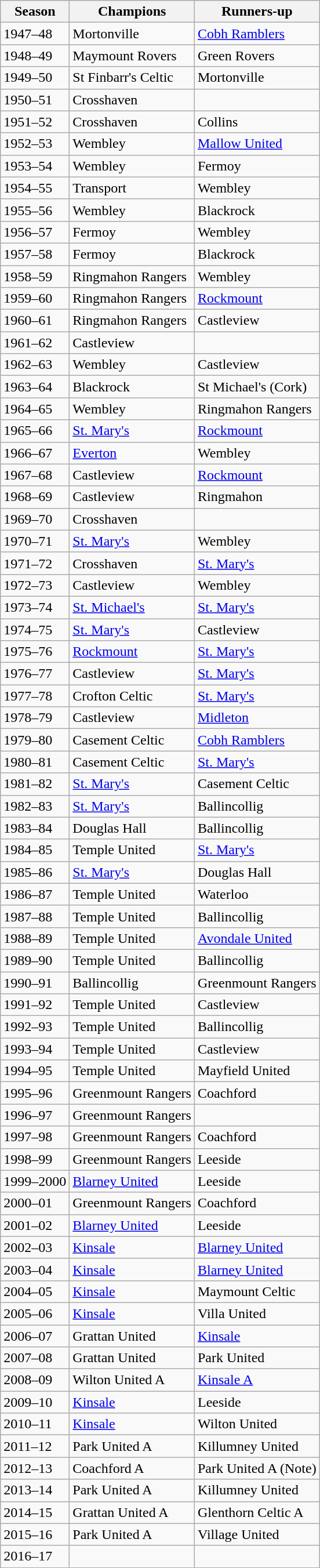<table class="wikitable">
<tr>
<th>Season</th>
<th>Champions</th>
<th>Runners-up</th>
</tr>
<tr>
<td>1947–48</td>
<td>Mortonville</td>
<td><a href='#'>Cobh Ramblers</a></td>
</tr>
<tr>
<td>1948–49</td>
<td>Maymount Rovers</td>
<td>Green Rovers</td>
</tr>
<tr>
<td>1949–50</td>
<td>St Finbarr's Celtic</td>
<td>Mortonville</td>
</tr>
<tr>
<td>1950–51</td>
<td>Crosshaven</td>
<td></td>
</tr>
<tr>
<td>1951–52</td>
<td>Crosshaven</td>
<td>Collins</td>
</tr>
<tr>
<td>1952–53</td>
<td>Wembley</td>
<td><a href='#'>Mallow United</a></td>
</tr>
<tr>
<td>1953–54</td>
<td>Wembley</td>
<td>Fermoy</td>
</tr>
<tr>
<td>1954–55</td>
<td>Transport</td>
<td>Wembley</td>
</tr>
<tr>
<td>1955–56</td>
<td>Wembley</td>
<td>Blackrock</td>
</tr>
<tr>
<td>1956–57</td>
<td>Fermoy</td>
<td>Wembley</td>
</tr>
<tr>
<td>1957–58</td>
<td>Fermoy</td>
<td>Blackrock</td>
</tr>
<tr>
<td>1958–59</td>
<td>Ringmahon Rangers</td>
<td>Wembley</td>
</tr>
<tr>
<td>1959–60</td>
<td>Ringmahon Rangers</td>
<td><a href='#'>Rockmount</a></td>
</tr>
<tr>
<td>1960–61</td>
<td>Ringmahon Rangers</td>
<td>Castleview</td>
</tr>
<tr>
<td>1961–62</td>
<td>Castleview</td>
<td></td>
</tr>
<tr>
<td>1962–63</td>
<td>Wembley</td>
<td>Castleview</td>
</tr>
<tr>
<td>1963–64</td>
<td>Blackrock</td>
<td>St Michael's (Cork)</td>
</tr>
<tr>
<td>1964–65</td>
<td>Wembley</td>
<td>Ringmahon Rangers</td>
</tr>
<tr>
<td>1965–66</td>
<td><a href='#'>St. Mary's</a></td>
<td><a href='#'>Rockmount</a></td>
</tr>
<tr>
<td>1966–67</td>
<td><a href='#'>Everton</a></td>
<td>Wembley</td>
</tr>
<tr>
<td>1967–68</td>
<td>Castleview</td>
<td><a href='#'>Rockmount</a></td>
</tr>
<tr>
<td>1968–69</td>
<td>Castleview</td>
<td>Ringmahon</td>
</tr>
<tr>
<td>1969–70</td>
<td>Crosshaven</td>
<td></td>
</tr>
<tr>
<td>1970–71</td>
<td><a href='#'>St. Mary's</a></td>
<td>Wembley</td>
</tr>
<tr>
<td>1971–72</td>
<td>Crosshaven</td>
<td><a href='#'>St. Mary's</a></td>
</tr>
<tr>
<td>1972–73</td>
<td>Castleview</td>
<td>Wembley</td>
</tr>
<tr>
<td>1973–74</td>
<td><a href='#'>St. Michael's</a></td>
<td><a href='#'>St. Mary's</a></td>
</tr>
<tr>
<td>1974–75</td>
<td><a href='#'>St. Mary's</a></td>
<td>Castleview</td>
</tr>
<tr>
<td>1975–76</td>
<td><a href='#'>Rockmount</a></td>
<td><a href='#'>St. Mary's</a></td>
</tr>
<tr>
<td>1976–77</td>
<td>Castleview</td>
<td><a href='#'>St. Mary's</a></td>
</tr>
<tr>
<td>1977–78</td>
<td>Crofton Celtic</td>
<td><a href='#'>St. Mary's</a></td>
</tr>
<tr>
<td>1978–79</td>
<td>Castleview</td>
<td><a href='#'>Midleton</a></td>
</tr>
<tr>
<td>1979–80</td>
<td>Casement Celtic</td>
<td><a href='#'>Cobh Ramblers</a></td>
</tr>
<tr>
<td>1980–81</td>
<td>Casement Celtic</td>
<td><a href='#'>St. Mary's</a></td>
</tr>
<tr>
<td>1981–82</td>
<td><a href='#'>St. Mary's</a></td>
<td>Casement Celtic</td>
</tr>
<tr>
<td>1982–83</td>
<td><a href='#'>St. Mary's</a></td>
<td>Ballincollig</td>
</tr>
<tr>
<td>1983–84</td>
<td>Douglas Hall</td>
<td>Ballincollig</td>
</tr>
<tr>
<td>1984–85</td>
<td>Temple United</td>
<td><a href='#'>St. Mary's</a></td>
</tr>
<tr>
<td>1985–86</td>
<td><a href='#'>St. Mary's</a></td>
<td>Douglas Hall</td>
</tr>
<tr>
<td>1986–87</td>
<td>Temple United</td>
<td>Waterloo</td>
</tr>
<tr>
<td>1987–88</td>
<td>Temple United</td>
<td>Ballincollig</td>
</tr>
<tr>
<td>1988–89</td>
<td>Temple United</td>
<td><a href='#'>Avondale United</a></td>
</tr>
<tr>
<td>1989–90</td>
<td>Temple United</td>
<td>Ballincollig</td>
</tr>
<tr>
<td>1990–91</td>
<td>Ballincollig</td>
<td>Greenmount Rangers</td>
</tr>
<tr>
<td>1991–92</td>
<td>Temple United</td>
<td>Castleview</td>
</tr>
<tr>
<td>1992–93</td>
<td>Temple United</td>
<td>Ballincollig</td>
</tr>
<tr>
<td>1993–94</td>
<td>Temple United</td>
<td>Castleview</td>
</tr>
<tr>
<td>1994–95</td>
<td>Temple United</td>
<td>Mayfield United</td>
</tr>
<tr>
<td>1995–96</td>
<td>Greenmount Rangers</td>
<td>Coachford</td>
</tr>
<tr>
<td>1996–97</td>
<td>Greenmount Rangers</td>
<td></td>
</tr>
<tr>
<td>1997–98</td>
<td>Greenmount Rangers</td>
<td>Coachford</td>
</tr>
<tr>
<td>1998–99</td>
<td>Greenmount Rangers</td>
<td>Leeside</td>
</tr>
<tr>
<td>1999–2000</td>
<td><a href='#'>Blarney United</a></td>
<td>Leeside</td>
</tr>
<tr>
<td>2000–01</td>
<td>Greenmount Rangers</td>
<td>Coachford</td>
</tr>
<tr>
<td>2001–02</td>
<td><a href='#'>Blarney United</a></td>
<td>Leeside</td>
</tr>
<tr>
<td>2002–03</td>
<td><a href='#'>Kinsale</a></td>
<td><a href='#'>Blarney United</a></td>
</tr>
<tr>
<td>2003–04</td>
<td><a href='#'>Kinsale</a></td>
<td><a href='#'>Blarney United</a></td>
</tr>
<tr>
<td>2004–05</td>
<td><a href='#'>Kinsale</a></td>
<td>Maymount Celtic</td>
</tr>
<tr>
<td>2005–06</td>
<td><a href='#'>Kinsale</a></td>
<td>Villa United</td>
</tr>
<tr>
<td>2006–07</td>
<td>Grattan United</td>
<td><a href='#'>Kinsale</a></td>
</tr>
<tr>
<td>2007–08</td>
<td>Grattan United</td>
<td>Park United</td>
</tr>
<tr>
<td>2008–09</td>
<td>Wilton United A</td>
<td><a href='#'>Kinsale A</a></td>
</tr>
<tr>
<td>2009–10</td>
<td><a href='#'>Kinsale</a></td>
<td>Leeside</td>
</tr>
<tr>
<td>2010–11</td>
<td><a href='#'>Kinsale</a></td>
<td>Wilton United</td>
</tr>
<tr>
<td>2011–12</td>
<td>Park United A</td>
<td>Killumney United</td>
</tr>
<tr>
<td>2012–13</td>
<td>Coachford A</td>
<td>Park United A (Note)</td>
</tr>
<tr>
<td>2013–14</td>
<td>Park United A</td>
<td>Killumney United</td>
</tr>
<tr>
<td>2014–15</td>
<td>Grattan United A</td>
<td>Glenthorn Celtic A</td>
</tr>
<tr>
<td>2015–16</td>
<td>Park United A</td>
<td>Village United</td>
</tr>
<tr>
<td>2016–17</td>
<td></td>
<td></td>
</tr>
</table>
